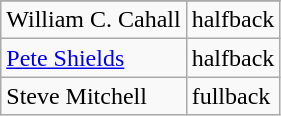<table class="wikitable">
<tr>
</tr>
<tr>
<td>William C. Cahall</td>
<td>halfback</td>
</tr>
<tr>
<td><a href='#'>Pete Shields</a></td>
<td>halfback</td>
</tr>
<tr>
<td>Steve Mitchell</td>
<td>fullback</td>
</tr>
</table>
